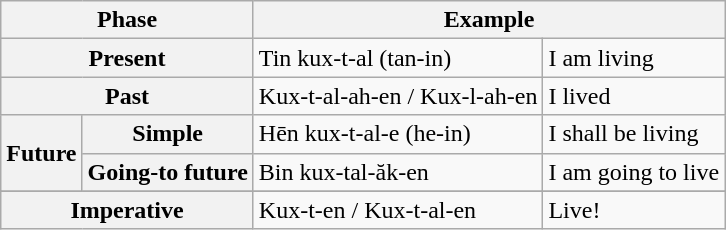<table class= "wikitable">
<tr>
<th colspan=2>Phase</th>
<th colspan=2>Example</th>
</tr>
<tr>
<th colspan=2>Present</th>
<td>Tin kux-t-al (tan-in)</td>
<td>I am living</td>
</tr>
<tr>
<th colspan=2>Past</th>
<td>Kux-t-al-ah-en / Kux-l-ah-en</td>
<td>I lived</td>
</tr>
<tr>
<th rowspan=2>Future</th>
<th>Simple</th>
<td>Hēn kux-t-al-e (he-in)</td>
<td>I shall be living</td>
</tr>
<tr>
<th>Going-to future</th>
<td>Bin kux-tal-ăk-en</td>
<td>I am going to live</td>
</tr>
<tr>
</tr>
<tr>
<th colspan=2>Imperative</th>
<td>Kux-t-en / Kux-t-al-en</td>
<td>Live!</td>
</tr>
</table>
